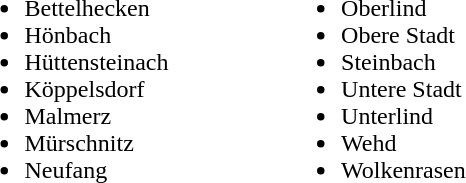<table>
<tr>
<td width="33%" valign="top"><br><ul><li>Bettelhecken</li><li>Hönbach</li><li>Hüttensteinach</li><li>Köppelsdorf</li><li>Malmerz</li><li>Mürschnitz</li><li>Neufang</li></ul></td>
<td width="33%" valign="top"><br><ul><li>Oberlind</li><li>Obere Stadt</li><li>Steinbach</li><li>Untere Stadt</li><li>Unterlind</li><li>Wehd</li><li>Wolkenrasen</li></ul></td>
</tr>
</table>
